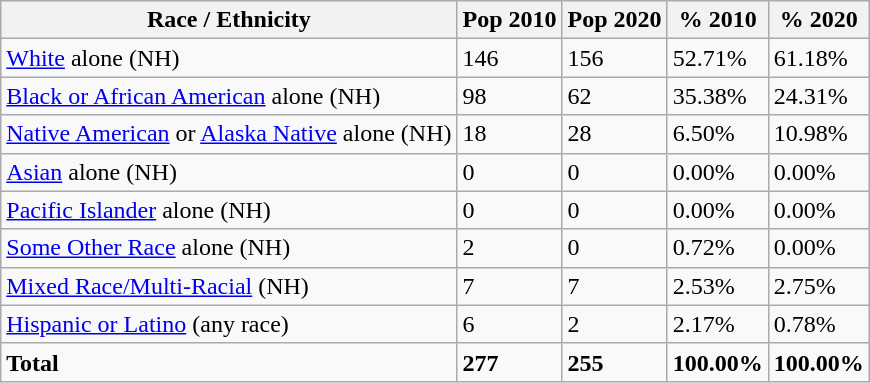<table class="wikitable">
<tr>
<th>Race / Ethnicity</th>
<th>Pop 2010</th>
<th>Pop 2020</th>
<th>% 2010</th>
<th>% 2020</th>
</tr>
<tr>
<td><a href='#'>White</a> alone (NH)</td>
<td>146</td>
<td>156</td>
<td>52.71%</td>
<td>61.18%</td>
</tr>
<tr>
<td><a href='#'>Black or African American</a> alone (NH)</td>
<td>98</td>
<td>62</td>
<td>35.38%</td>
<td>24.31%</td>
</tr>
<tr>
<td><a href='#'>Native American</a> or <a href='#'>Alaska Native</a> alone (NH)</td>
<td>18</td>
<td>28</td>
<td>6.50%</td>
<td>10.98%</td>
</tr>
<tr>
<td><a href='#'>Asian</a> alone (NH)</td>
<td>0</td>
<td>0</td>
<td>0.00%</td>
<td>0.00%</td>
</tr>
<tr>
<td><a href='#'>Pacific Islander</a> alone (NH)</td>
<td>0</td>
<td>0</td>
<td>0.00%</td>
<td>0.00%</td>
</tr>
<tr>
<td><a href='#'>Some Other Race</a> alone (NH)</td>
<td>2</td>
<td>0</td>
<td>0.72%</td>
<td>0.00%</td>
</tr>
<tr>
<td><a href='#'>Mixed Race/Multi-Racial</a> (NH)</td>
<td>7</td>
<td>7</td>
<td>2.53%</td>
<td>2.75%</td>
</tr>
<tr>
<td><a href='#'>Hispanic or Latino</a> (any race)</td>
<td>6</td>
<td>2</td>
<td>2.17%</td>
<td>0.78%</td>
</tr>
<tr>
<td><strong>Total</strong></td>
<td><strong>277</strong></td>
<td><strong>255</strong></td>
<td><strong>100.00%</strong></td>
<td><strong>100.00%</strong></td>
</tr>
</table>
